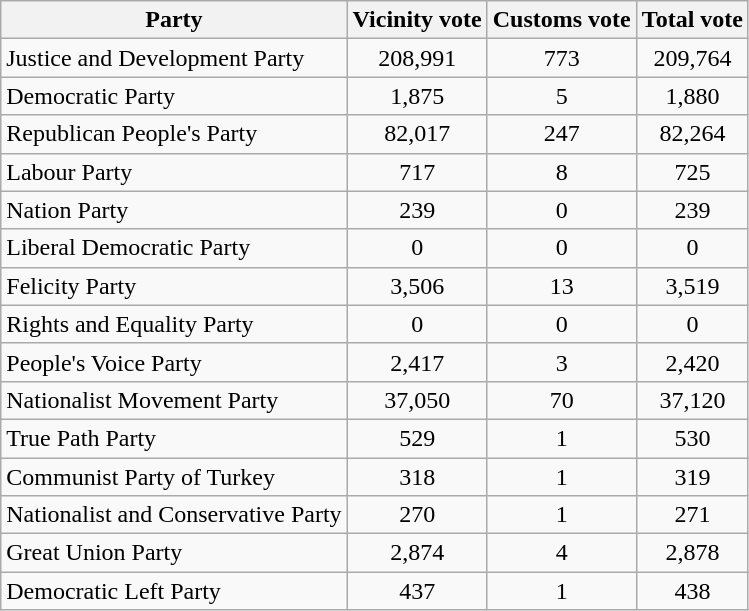<table class="wikitable sortable">
<tr>
<th style="text-align:center;">Party</th>
<th style="text-align:center;">Vicinity vote</th>
<th style="text-align:center;">Customs vote</th>
<th style="text-align:center;">Total vote</th>
</tr>
<tr>
<td>Justice and Development Party</td>
<td style="text-align:center;">208,991</td>
<td style="text-align:center;">773</td>
<td style="text-align:center;">209,764</td>
</tr>
<tr>
<td>Democratic Party</td>
<td style="text-align:center;">1,875</td>
<td style="text-align:center;">5</td>
<td style="text-align:center;">1,880</td>
</tr>
<tr>
<td>Republican People's Party</td>
<td style="text-align:center;">82,017</td>
<td style="text-align:center;">247</td>
<td style="text-align:center;">82,264</td>
</tr>
<tr>
<td>Labour Party</td>
<td style="text-align:center;">717</td>
<td style="text-align:center;">8</td>
<td style="text-align:center;">725</td>
</tr>
<tr>
<td>Nation Party</td>
<td style="text-align:center;">239</td>
<td style="text-align:center;">0</td>
<td style="text-align:center;">239</td>
</tr>
<tr>
<td>Liberal Democratic Party</td>
<td style="text-align:center;">0</td>
<td style="text-align:center;">0</td>
<td style="text-align:center;">0</td>
</tr>
<tr>
<td>Felicity Party</td>
<td style="text-align:center;">3,506</td>
<td style="text-align:center;">13</td>
<td style="text-align:center;">3,519</td>
</tr>
<tr>
<td>Rights and Equality Party</td>
<td style="text-align:center;">0</td>
<td style="text-align:center;">0</td>
<td style="text-align:center;">0</td>
</tr>
<tr>
<td>People's Voice Party</td>
<td style="text-align:center;">2,417</td>
<td style="text-align:center;">3</td>
<td style="text-align:center;">2,420</td>
</tr>
<tr>
<td>Nationalist Movement Party</td>
<td style="text-align:center;">37,050</td>
<td style="text-align:center;">70</td>
<td style="text-align:center;">37,120</td>
</tr>
<tr>
<td>True Path Party</td>
<td style="text-align:center;">529</td>
<td style="text-align:center;">1</td>
<td style="text-align:center;">530</td>
</tr>
<tr>
<td>Communist Party of Turkey</td>
<td style="text-align:center;">318</td>
<td style="text-align:center;">1</td>
<td style="text-align:center;">319</td>
</tr>
<tr>
<td>Nationalist and Conservative Party</td>
<td style="text-align:center;">270</td>
<td style="text-align:center;">1</td>
<td style="text-align:center;">271</td>
</tr>
<tr>
<td>Great Union Party</td>
<td style="text-align:center;">2,874</td>
<td style="text-align:center;">4</td>
<td style="text-align:center;">2,878</td>
</tr>
<tr>
<td>Democratic Left Party</td>
<td style="text-align:center;">437</td>
<td style="text-align:center;">1</td>
<td style="text-align:center;">438</td>
</tr>
</table>
